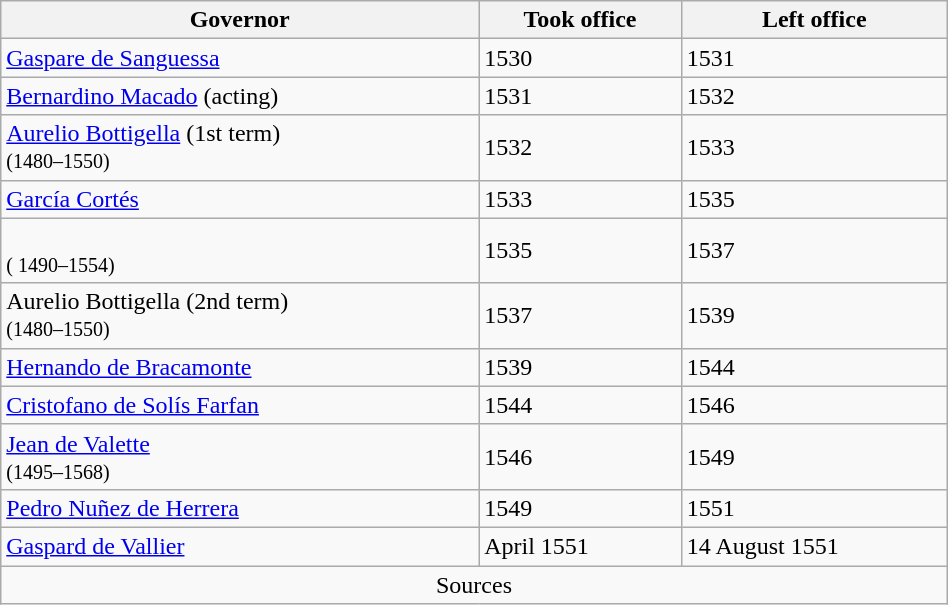<table class=wikitable width=50%>
<tr>
<th scope="col">Governor</th>
<th scope="col">Took office</th>
<th scope="col">Left office</th>
</tr>
<tr>
<td><a href='#'>Gaspare de Sanguessa</a></td>
<td>1530</td>
<td>1531</td>
</tr>
<tr>
<td><a href='#'>Bernardino Macado</a> (acting)</td>
<td>1531</td>
<td>1532</td>
</tr>
<tr>
<td><a href='#'>Aurelio Bottigella</a> (1st term)<br><small>(1480–1550)</small></td>
<td>1532</td>
<td>1533</td>
</tr>
<tr>
<td><a href='#'>García Cortés</a></td>
<td>1533</td>
<td>1535</td>
</tr>
<tr>
<td><br><small>( 1490–1554)</small></td>
<td>1535</td>
<td>1537</td>
</tr>
<tr>
<td>Aurelio Bottigella (2nd term)<br><small>(1480–1550)</small></td>
<td>1537</td>
<td>1539</td>
</tr>
<tr>
<td><a href='#'>Hernando de Bracamonte</a></td>
<td>1539</td>
<td>1544</td>
</tr>
<tr>
<td><a href='#'>Cristofano de Solís Farfan</a></td>
<td>1544</td>
<td>1546</td>
</tr>
<tr>
<td><a href='#'>Jean de Valette</a><br><small>(1495–1568)</small></td>
<td>1546</td>
<td>1549</td>
</tr>
<tr>
<td><a href='#'>Pedro Nuñez de Herrera</a></td>
<td>1549</td>
<td>1551</td>
</tr>
<tr>
<td><a href='#'>Gaspard de Vallier</a></td>
<td>April 1551</td>
<td>14 August 1551</td>
</tr>
<tr>
<td colspan=3 style="text-align: center;">Sources</td>
</tr>
</table>
